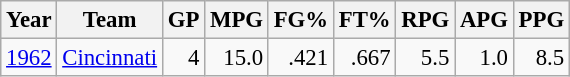<table class="wikitable sortable" style="font-size:95%; text-align:right;">
<tr>
<th>Year</th>
<th>Team</th>
<th>GP</th>
<th>MPG</th>
<th>FG%</th>
<th>FT%</th>
<th>RPG</th>
<th>APG</th>
<th>PPG</th>
</tr>
<tr>
<td style="text-align:left;"><a href='#'>1962</a></td>
<td style="text-align:left;"><a href='#'>Cincinnati</a></td>
<td>4</td>
<td>15.0</td>
<td>.421</td>
<td>.667</td>
<td>5.5</td>
<td>1.0</td>
<td>8.5</td>
</tr>
</table>
